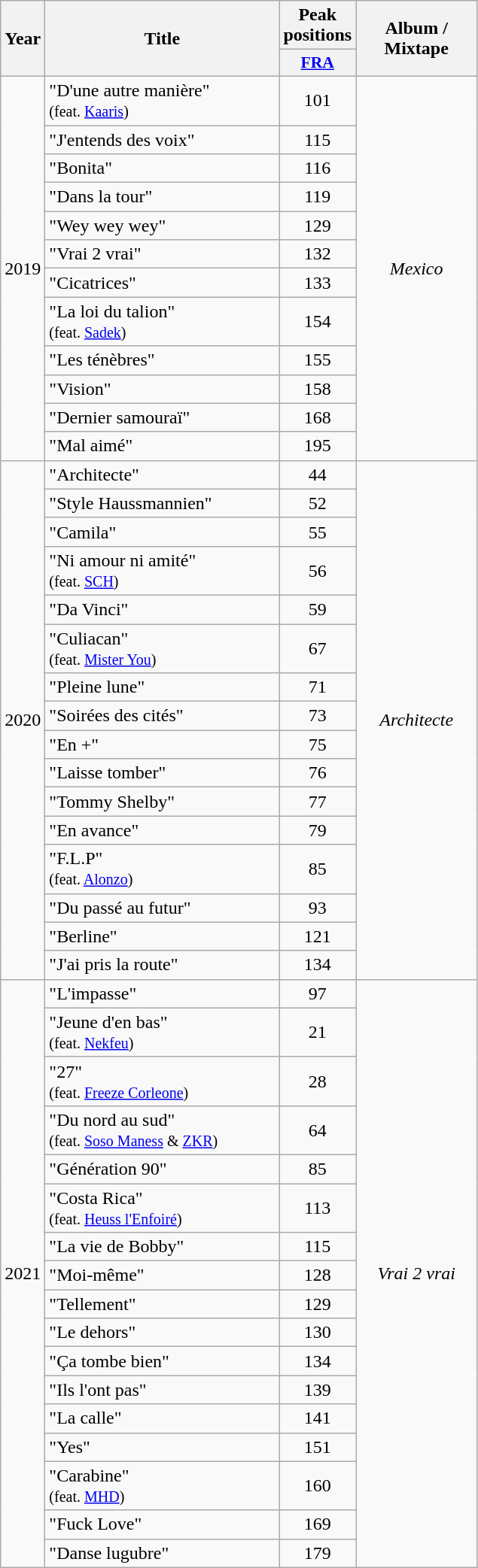<table class="wikitable">
<tr>
<th align="center" rowspan="2" width="10">Year</th>
<th align="center" rowspan="2" width="200">Title</th>
<th align="center" colspan="1" width="20">Peak positions</th>
<th align="center" rowspan="2" width="100">Album / Mixtape</th>
</tr>
<tr>
<th scope="col" style="width:3em;font-size:90%;"><a href='#'>FRA</a><br></th>
</tr>
<tr>
<td style="text-align:center;" rowspan=12>2019</td>
<td>"D'une autre manière"<br><small>(feat. <a href='#'>Kaaris</a>)</small></td>
<td style="text-align:center;">101</td>
<td style="text-align:center;" rowspan=12><em>Mexico</em></td>
</tr>
<tr>
<td>"J'entends des voix"</td>
<td style="text-align:center;">115</td>
</tr>
<tr>
<td>"Bonita"</td>
<td style="text-align:center;">116</td>
</tr>
<tr>
<td>"Dans la tour"</td>
<td style="text-align:center;">119</td>
</tr>
<tr>
<td>"Wey wey wey"</td>
<td style="text-align:center;">129</td>
</tr>
<tr>
<td>"Vrai 2 vrai"</td>
<td style="text-align:center;">132</td>
</tr>
<tr>
<td>"Cicatrices"</td>
<td style="text-align:center;">133</td>
</tr>
<tr>
<td>"La loi du talion"<br><small>(feat. <a href='#'>Sadek</a>)</small></td>
<td style="text-align:center;">154</td>
</tr>
<tr>
<td>"Les ténèbres"</td>
<td style="text-align:center;">155</td>
</tr>
<tr>
<td>"Vision"</td>
<td style="text-align:center;">158</td>
</tr>
<tr>
<td>"Dernier samouraï"</td>
<td style="text-align:center;">168</td>
</tr>
<tr>
<td>"Mal aimé"</td>
<td style="text-align:center;">195</td>
</tr>
<tr>
<td style="text-align:center;" rowspan=16>2020</td>
<td>"Architecte"</td>
<td style="text-align:center;">44</td>
<td style="text-align:center;" rowspan=16><em>Architecte</em></td>
</tr>
<tr>
<td>"Style Haussmannien"</td>
<td style="text-align:center;">52</td>
</tr>
<tr>
<td>"Camila"</td>
<td style="text-align:center;">55</td>
</tr>
<tr>
<td>"Ni amour ni amité"<br><small>(feat. <a href='#'>SCH</a>)</small></td>
<td style="text-align:center;">56</td>
</tr>
<tr>
<td>"Da Vinci"</td>
<td style="text-align:center;">59</td>
</tr>
<tr>
<td>"Culiacan"<br><small>(feat. <a href='#'>Mister You</a>)</small></td>
<td style="text-align:center;">67</td>
</tr>
<tr>
<td>"Pleine lune"</td>
<td style="text-align:center;">71</td>
</tr>
<tr>
<td>"Soirées des cités"</td>
<td style="text-align:center;">73</td>
</tr>
<tr>
<td>"En +"</td>
<td style="text-align:center;">75</td>
</tr>
<tr>
<td>"Laisse tomber"</td>
<td style="text-align:center;">76</td>
</tr>
<tr>
<td>"Tommy Shelby"</td>
<td style="text-align:center;">77</td>
</tr>
<tr>
<td>"En avance"</td>
<td style="text-align:center;">79</td>
</tr>
<tr>
<td>"F.L.P"<br><small>(feat. <a href='#'>Alonzo</a>)</small></td>
<td style="text-align:center;">85</td>
</tr>
<tr>
<td>"Du passé au futur"</td>
<td style="text-align:center;">93</td>
</tr>
<tr>
<td>"Berline"</td>
<td style="text-align:center;">121</td>
</tr>
<tr>
<td>"J'ai pris la route"</td>
<td style="text-align:center;">134</td>
</tr>
<tr>
<td style="text-align:center;" rowspan=17>2021</td>
<td>"L'impasse"</td>
<td style="text-align:center;">97</td>
<td style="text-align:center;" rowspan=17><em>Vrai 2 vrai</em></td>
</tr>
<tr>
<td>"Jeune d'en bas"<br><small>(feat. <a href='#'>Nekfeu</a>)</small></td>
<td style="text-align:center;">21</td>
</tr>
<tr>
<td>"27"<br><small>(feat. <a href='#'>Freeze Corleone</a>)</small></td>
<td style="text-align:center;">28</td>
</tr>
<tr>
<td>"Du nord au sud"<br><small>(feat. <a href='#'>Soso Maness</a> & <a href='#'>ZKR</a>)</small></td>
<td style="text-align:center;">64</td>
</tr>
<tr>
<td>"Génération 90"</td>
<td style="text-align:center;">85</td>
</tr>
<tr>
<td>"Costa Rica"<br><small>(feat. <a href='#'>Heuss l'Enfoiré</a>)</small></td>
<td style="text-align:center;">113</td>
</tr>
<tr>
<td>"La vie de Bobby"</td>
<td style="text-align:center;">115</td>
</tr>
<tr>
<td>"Moi-même"</td>
<td style="text-align:center;">128</td>
</tr>
<tr>
<td>"Tellement"</td>
<td style="text-align:center;">129</td>
</tr>
<tr>
<td>"Le dehors"</td>
<td style="text-align:center;">130</td>
</tr>
<tr>
<td>"Ça tombe bien"</td>
<td style="text-align:center;">134</td>
</tr>
<tr>
<td>"Ils l'ont pas"</td>
<td style="text-align:center;">139</td>
</tr>
<tr>
<td>"La calle"</td>
<td style="text-align:center;">141</td>
</tr>
<tr>
<td>"Yes"</td>
<td style="text-align:center;">151</td>
</tr>
<tr>
<td>"Carabine"<br><small>(feat. <a href='#'>MHD</a>)</small></td>
<td style="text-align:center;">160</td>
</tr>
<tr>
<td>"Fuck Love"</td>
<td style="text-align:center;">169</td>
</tr>
<tr>
<td>"Danse lugubre"</td>
<td style="text-align:center;">179</td>
</tr>
</table>
